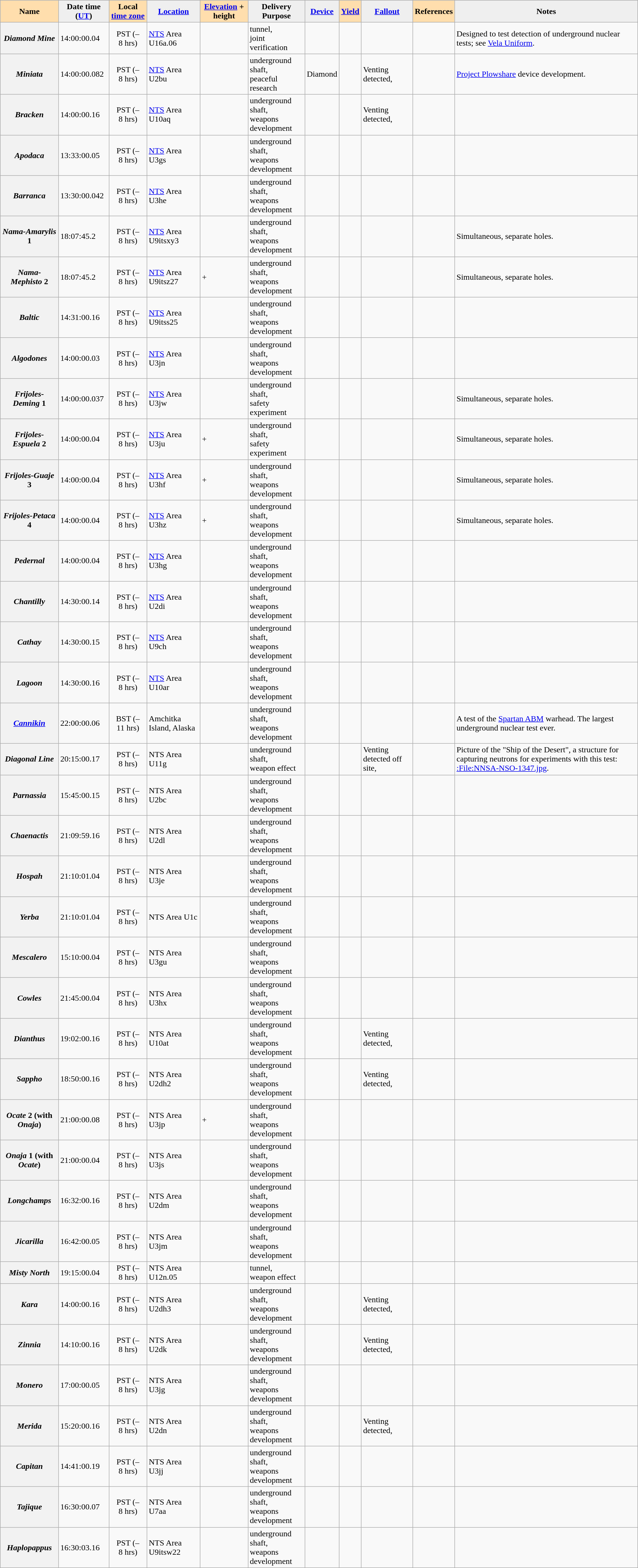<table class="wikitable sortable">
<tr>
<th style="background:#ffdead;">Name</th>
<th style="background:#efefef;">Date time (<a href='#'>UT</a>)</th>
<th style="background:#ffdead;">Local <a href='#'>time zone</a></th>
<th style="background:#efefef;"><a href='#'>Location</a></th>
<th style="background:#ffdead;"><a href='#'>Elevation</a> + height</th>
<th style="background:#efefef;">Delivery<br>Purpose</th>
<th style="background:#efefef;"><a href='#'>Device</a></th>
<th style="background:#ffdead;"><a href='#'>Yield</a></th>
<th style="background:#efefef;" class="unsortable"><a href='#'>Fallout</a></th>
<th style="background:#ffdead;" class="unsortable">References</th>
<th style="background:#efefef;" class="unsortable">Notes</th>
</tr>
<tr>
<th><em>Diamond Mine</em></th>
<td> 14:00:00.04</td>
<td style="text-align:center;">PST (–8 hrs)<br></td>
<td><a href='#'>NTS</a> Area U16a.06 </td>
<td> </td>
<td>tunnel,<br>joint verification</td>
<td></td>
<td style="text-align:center;"></td>
<td></td>
<td></td>
<td>Designed to test detection of underground nuclear tests; see <a href='#'>Vela Uniform</a>.</td>
</tr>
<tr>
<th><em>Miniata</em></th>
<td> 14:00:00.082</td>
<td style="text-align:center;">PST (–8 hrs)<br></td>
<td><a href='#'>NTS</a> Area U2bu </td>
<td> </td>
<td>underground shaft,<br>peaceful research</td>
<td>Diamond</td>
<td style="text-align:center;"></td>
<td>Venting detected, </td>
<td></td>
<td><a href='#'>Project Plowshare</a> device development.</td>
</tr>
<tr>
<th><em>Bracken</em></th>
<td> 14:00:00.16</td>
<td style="text-align:center;">PST (–8 hrs)<br></td>
<td><a href='#'>NTS</a> Area U10aq </td>
<td> </td>
<td>underground shaft,<br>weapons development</td>
<td></td>
<td style="text-align:center;"></td>
<td>Venting detected, </td>
<td></td>
<td></td>
</tr>
<tr>
<th><em>Apodaca</em></th>
<td> 13:33:00.05</td>
<td style="text-align:center;">PST (–8 hrs)<br></td>
<td><a href='#'>NTS</a> Area U3gs </td>
<td> </td>
<td>underground shaft,<br>weapons development</td>
<td></td>
<td style="text-align:center;"></td>
<td></td>
<td></td>
<td></td>
</tr>
<tr>
<th><em>Barranca</em></th>
<td> 13:30:00.042</td>
<td style="text-align:center;">PST (–8 hrs)<br></td>
<td><a href='#'>NTS</a> Area U3he </td>
<td> </td>
<td>underground shaft,<br>weapons development</td>
<td></td>
<td style="text-align:center;"></td>
<td></td>
<td></td>
<td></td>
</tr>
<tr>
<th><em>Nama-Amarylis</em> 1</th>
<td> 18:07:45.2</td>
<td style="text-align:center;">PST (–8 hrs)<br></td>
<td><a href='#'>NTS</a> Area U9itsxy3 </td>
<td> </td>
<td>underground shaft,<br>weapons development</td>
<td></td>
<td style="text-align:center;"></td>
<td></td>
<td></td>
<td>Simultaneous, separate holes.</td>
</tr>
<tr>
<th><em>Nama-Mephisto</em> 2</th>
<td> 18:07:45.2</td>
<td style="text-align:center;">PST (–8 hrs)<br></td>
<td><a href='#'>NTS</a> Area U9itsz27 </td>
<td> +</td>
<td>underground shaft,<br>weapons development</td>
<td></td>
<td style="text-align:center;"></td>
<td></td>
<td></td>
<td>Simultaneous, separate holes.</td>
</tr>
<tr>
<th><em>Baltic</em></th>
<td> 14:31:00.16</td>
<td style="text-align:center;">PST (–8 hrs)<br></td>
<td><a href='#'>NTS</a> Area U9itss25 </td>
<td> </td>
<td>underground shaft,<br>weapons development</td>
<td></td>
<td style="text-align:center;"></td>
<td></td>
<td></td>
<td></td>
</tr>
<tr>
<th><em>Algodones</em></th>
<td> 14:00:00.03</td>
<td style="text-align:center;">PST (–8 hrs)<br></td>
<td><a href='#'>NTS</a> Area U3jn </td>
<td> </td>
<td>underground shaft,<br>weapons development</td>
<td></td>
<td style="text-align:center;"></td>
<td></td>
<td></td>
<td></td>
</tr>
<tr>
<th><em>Frijoles-Deming</em> 1</th>
<td> 14:00:00.037</td>
<td style="text-align:center;">PST (–8 hrs)<br></td>
<td><a href='#'>NTS</a> Area U3jw </td>
<td> </td>
<td>underground shaft,<br>safety experiment</td>
<td></td>
<td style="text-align:center;"></td>
<td></td>
<td></td>
<td>Simultaneous, separate holes.</td>
</tr>
<tr>
<th><em>Frijoles-Espuela</em> 2</th>
<td> 14:00:00.04</td>
<td style="text-align:center;">PST (–8 hrs)<br></td>
<td><a href='#'>NTS</a> Area U3ju </td>
<td> +</td>
<td>underground shaft,<br>safety experiment</td>
<td></td>
<td style="text-align:center;"></td>
<td></td>
<td></td>
<td>Simultaneous, separate holes.</td>
</tr>
<tr>
<th><em>Frijoles-Guaje</em> 3</th>
<td> 14:00:00.04</td>
<td style="text-align:center;">PST (–8 hrs)<br></td>
<td><a href='#'>NTS</a> Area U3hf </td>
<td> +</td>
<td>underground shaft,<br>weapons development</td>
<td></td>
<td style="text-align:center;"></td>
<td></td>
<td></td>
<td>Simultaneous, separate holes.</td>
</tr>
<tr>
<th><em>Frijoles-Petaca</em> 4</th>
<td> 14:00:00.04</td>
<td style="text-align:center;">PST (–8 hrs)<br></td>
<td><a href='#'>NTS</a> Area U3hz </td>
<td> +</td>
<td>underground shaft,<br>weapons development</td>
<td></td>
<td style="text-align:center;"></td>
<td></td>
<td></td>
<td>Simultaneous, separate holes.</td>
</tr>
<tr>
<th><em>Pedernal</em></th>
<td> 14:00:00.04</td>
<td style="text-align:center;">PST (–8 hrs)<br></td>
<td><a href='#'>NTS</a> Area U3hg </td>
<td> </td>
<td>underground shaft,<br>weapons development</td>
<td></td>
<td style="text-align:center;"></td>
<td></td>
<td></td>
<td></td>
</tr>
<tr>
<th><em>Chantilly</em></th>
<td> 14:30:00.14</td>
<td style="text-align:center;">PST (–8 hrs)<br></td>
<td><a href='#'>NTS</a> Area U2di </td>
<td> </td>
<td>underground shaft,<br>weapons development</td>
<td></td>
<td style="text-align:center;"></td>
<td></td>
<td></td>
<td></td>
</tr>
<tr>
<th><em>Cathay</em></th>
<td> 14:30:00.15</td>
<td style="text-align:center;">PST (–8 hrs)<br></td>
<td><a href='#'>NTS</a> Area U9ch </td>
<td> </td>
<td>underground shaft,<br>weapons development</td>
<td></td>
<td style="text-align:center;"></td>
<td></td>
<td></td>
<td></td>
</tr>
<tr>
<th><em>Lagoon</em></th>
<td> 14:30:00.16</td>
<td style="text-align:center;">PST (–8 hrs)<br></td>
<td><a href='#'>NTS</a> Area U10ar </td>
<td> </td>
<td>underground shaft,<br>weapons development</td>
<td></td>
<td style="text-align:center;"></td>
<td></td>
<td></td>
<td></td>
</tr>
<tr>
<th><em><a href='#'>Cannikin</a></em></th>
<td> 22:00:00.06</td>
<td style="text-align:center;">BST (–11 hrs)<br></td>
<td>Amchitka Island, Alaska </td>
<td> </td>
<td>underground shaft,<br>weapons development</td>
<td></td>
<td style="text-align:center;"></td>
<td></td>
<td></td>
<td>A test of the <a href='#'>Spartan ABM</a> warhead.  The largest underground nuclear test ever.</td>
</tr>
<tr>
<th><em>Diagonal Line</em></th>
<td> 20:15:00.17</td>
<td style="text-align:center;">PST (–8 hrs)<br></td>
<td>NTS Area U11g </td>
<td> </td>
<td>underground shaft,<br>weapon effect</td>
<td></td>
<td style="text-align:center;"></td>
<td>Venting detected off site, </td>
<td></td>
<td>Picture of the "Ship of the Desert", a structure for capturing neutrons for experiments with this test: <a href='#'>:File:NNSA-NSO-1347.jpg</a>.</td>
</tr>
<tr>
<th><em>Parnassia</em></th>
<td> 15:45:00.15</td>
<td style="text-align:center;">PST (–8 hrs)<br></td>
<td>NTS Area U2bc </td>
<td> </td>
<td>underground shaft,<br>weapons development</td>
<td></td>
<td style="text-align:center;"></td>
<td></td>
<td></td>
<td></td>
</tr>
<tr>
<th><em>Chaenactis</em></th>
<td> 21:09:59.16</td>
<td style="text-align:center;">PST (–8 hrs)<br></td>
<td>NTS Area U2dl </td>
<td> </td>
<td>underground shaft,<br>weapons development</td>
<td></td>
<td style="text-align:center;"></td>
<td></td>
<td></td>
<td></td>
</tr>
<tr>
<th><em>Hospah</em></th>
<td> 21:10:01.04</td>
<td style="text-align:center;">PST (–8 hrs)<br></td>
<td>NTS Area U3je </td>
<td> </td>
<td>underground shaft,<br>weapons development</td>
<td></td>
<td style="text-align:center;"></td>
<td></td>
<td></td>
<td></td>
</tr>
<tr>
<th><em>Yerba</em></th>
<td> 21:10:01.04</td>
<td style="text-align:center;">PST (–8 hrs)<br></td>
<td>NTS Area U1c </td>
<td> </td>
<td>underground shaft,<br>weapons development</td>
<td></td>
<td style="text-align:center;"></td>
<td></td>
<td></td>
<td></td>
</tr>
<tr>
<th><em>Mescalero</em></th>
<td> 15:10:00.04</td>
<td style="text-align:center;">PST (–8 hrs)<br></td>
<td>NTS Area U3gu </td>
<td> </td>
<td>underground shaft,<br>weapons development</td>
<td></td>
<td style="text-align:center;"></td>
<td></td>
<td></td>
<td></td>
</tr>
<tr>
<th><em>Cowles</em></th>
<td> 21:45:00.04</td>
<td style="text-align:center;">PST (–8 hrs)<br></td>
<td>NTS Area U3hx </td>
<td> </td>
<td>underground shaft,<br>weapons development</td>
<td></td>
<td style="text-align:center;"></td>
<td></td>
<td></td>
<td></td>
</tr>
<tr>
<th><em>Dianthus</em></th>
<td> 19:02:00.16</td>
<td style="text-align:center;">PST (–8 hrs)<br></td>
<td>NTS Area U10at </td>
<td> </td>
<td>underground shaft,<br>weapons development</td>
<td></td>
<td style="text-align:center;"></td>
<td>Venting detected, </td>
<td></td>
<td></td>
</tr>
<tr>
<th><em>Sappho</em></th>
<td> 18:50:00.16</td>
<td style="text-align:center;">PST (–8 hrs)<br></td>
<td>NTS Area U2dh2 </td>
<td> </td>
<td>underground shaft,<br>weapons development</td>
<td></td>
<td style="text-align:center;"></td>
<td>Venting detected, </td>
<td></td>
<td></td>
</tr>
<tr>
<th><em>Ocate</em> 2  (with <em>Onaja</em>)</th>
<td> 21:00:00.08</td>
<td style="text-align:center;">PST (–8 hrs)<br></td>
<td>NTS Area U3jp </td>
<td> +</td>
<td>underground shaft,<br>weapons development</td>
<td></td>
<td style="text-align:center;"></td>
<td></td>
<td></td>
<td></td>
</tr>
<tr>
<th><em>Onaja</em> 1  (with <em>Ocate</em>)</th>
<td> 21:00:00.04</td>
<td style="text-align:center;">PST (–8 hrs)<br></td>
<td>NTS Area U3js </td>
<td> </td>
<td>underground shaft,<br>weapons development</td>
<td></td>
<td style="text-align:center;"></td>
<td></td>
<td></td>
<td></td>
</tr>
<tr>
<th><em>Longchamps</em></th>
<td> 16:32:00.16</td>
<td style="text-align:center;">PST (–8 hrs)<br></td>
<td>NTS Area U2dm </td>
<td> </td>
<td>underground shaft,<br>weapons development</td>
<td></td>
<td style="text-align:center;"></td>
<td></td>
<td></td>
<td></td>
</tr>
<tr>
<th><em>Jicarilla</em></th>
<td> 16:42:00.05</td>
<td style="text-align:center;">PST (–8 hrs)<br></td>
<td>NTS Area U3jm </td>
<td> </td>
<td>underground shaft,<br>weapons development</td>
<td></td>
<td style="text-align:center;"></td>
<td></td>
<td></td>
<td></td>
</tr>
<tr>
<th><em>Misty North</em></th>
<td> 19:15:00.04</td>
<td style="text-align:center;">PST (–8 hrs)<br></td>
<td>NTS Area U12n.05 </td>
<td> </td>
<td>tunnel,<br>weapon effect</td>
<td></td>
<td style="text-align:center;"></td>
<td></td>
<td></td>
<td></td>
</tr>
<tr>
<th><em>Kara</em></th>
<td> 14:00:00.16</td>
<td style="text-align:center;">PST (–8 hrs)<br></td>
<td>NTS Area U2dh3 </td>
<td> </td>
<td>underground shaft,<br>weapons development</td>
<td></td>
<td style="text-align:center;"></td>
<td>Venting detected, </td>
<td></td>
<td></td>
</tr>
<tr>
<th><em>Zinnia</em></th>
<td> 14:10:00.16</td>
<td style="text-align:center;">PST (–8 hrs)<br></td>
<td>NTS Area U2dk </td>
<td> </td>
<td>underground shaft,<br>weapons development</td>
<td></td>
<td style="text-align:center;"></td>
<td>Venting detected, </td>
<td></td>
<td></td>
</tr>
<tr>
<th><em>Monero</em></th>
<td> 17:00:00.05</td>
<td style="text-align:center;">PST (–8 hrs)<br></td>
<td>NTS Area U3jg </td>
<td> </td>
<td>underground shaft,<br>weapons development</td>
<td></td>
<td style="text-align:center;"></td>
<td></td>
<td></td>
<td></td>
</tr>
<tr>
<th><em>Merida</em></th>
<td> 15:20:00.16</td>
<td style="text-align:center;">PST (–8 hrs)<br></td>
<td>NTS Area U2dn </td>
<td> </td>
<td>underground shaft,<br>weapons development</td>
<td></td>
<td style="text-align:center;"></td>
<td>Venting detected, </td>
<td></td>
<td></td>
</tr>
<tr>
<th><em>Capitan</em></th>
<td> 14:41:00.19</td>
<td style="text-align:center;">PST (–8 hrs)<br></td>
<td>NTS Area U3jj </td>
<td> </td>
<td>underground shaft,<br>weapons development</td>
<td></td>
<td style="text-align:center;"></td>
<td></td>
<td></td>
<td></td>
</tr>
<tr>
<th><em>Tajique</em></th>
<td> 16:30:00.07</td>
<td style="text-align:center;">PST (–8 hrs)<br></td>
<td>NTS Area U7aa </td>
<td> </td>
<td>underground shaft,<br>weapons development</td>
<td></td>
<td style="text-align:center;"></td>
<td></td>
<td></td>
<td></td>
</tr>
<tr>
<th><em>Haplopappus</em></th>
<td> 16:30:03.16</td>
<td style="text-align:center;">PST (–8 hrs)<br></td>
<td>NTS Area U9itsw22 </td>
<td> </td>
<td>underground shaft,<br>weapons development</td>
<td></td>
<td style="text-align:center;"></td>
<td></td>
<td></td>
<td></td>
</tr>
</table>
